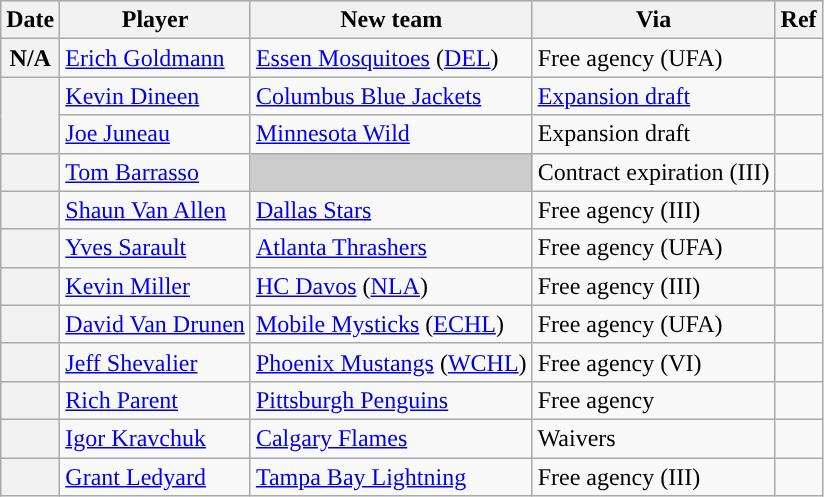<table class="wikitable plainrowheaders">
<tr style="background:#ddd; text-align:center;">
<th>Date</th>
<th>Player</th>
<th>New team</th>
<th>Via</th>
<th>Ref</th>
</tr>
<tr>
<th scope="row">N/A</th>
<td><a href='#'>Erich Goldmann</a></td>
<td><a href='#'>Essen Mosquitoes</a> (<a href='#'>DEL</a>)</td>
<td>Free agency (UFA)</td>
<td></td>
</tr>
<tr>
<th scope="row" rowspan=2></th>
<td><a href='#'>Kevin Dineen</a></td>
<td><a href='#'>Columbus Blue Jackets</a></td>
<td><a href='#'>Expansion draft</a></td>
<td></td>
</tr>
<tr>
<td><a href='#'>Joe Juneau</a></td>
<td><a href='#'>Minnesota Wild</a></td>
<td>Expansion draft</td>
<td></td>
</tr>
<tr>
<th scope="row"></th>
<td><a href='#'>Tom Barrasso</a></td>
<td style="background:#ccc"></td>
<td>Contract expiration (III)</td>
<td></td>
</tr>
<tr>
<th scope="row"></th>
<td><a href='#'>Shaun Van Allen</a></td>
<td><a href='#'>Dallas Stars</a></td>
<td>Free agency (III)</td>
<td></td>
</tr>
<tr>
<th scope="row"></th>
<td><a href='#'>Yves Sarault</a></td>
<td><a href='#'>Atlanta Thrashers</a></td>
<td>Free agency (UFA)</td>
<td></td>
</tr>
<tr>
<th scope="row"></th>
<td><a href='#'>Kevin Miller</a></td>
<td><a href='#'>HC Davos</a> (<a href='#'>NLA</a>)</td>
<td>Free agency (III)</td>
<td></td>
</tr>
<tr>
<th scope="row"></th>
<td><a href='#'>David Van Drunen</a></td>
<td><a href='#'>Mobile Mysticks</a> (<a href='#'>ECHL</a>)</td>
<td>Free agency (UFA)</td>
<td></td>
</tr>
<tr>
<th scope="row"></th>
<td><a href='#'>Jeff Shevalier</a></td>
<td><a href='#'>Phoenix Mustangs</a> (<a href='#'>WCHL</a>)</td>
<td>Free agency (VI)</td>
<td></td>
</tr>
<tr>
<th scope="row"></th>
<td><a href='#'>Rich Parent</a></td>
<td><a href='#'>Pittsburgh Penguins</a></td>
<td>Free agency</td>
<td></td>
</tr>
<tr>
<th scope="row"></th>
<td><a href='#'>Igor Kravchuk</a></td>
<td><a href='#'>Calgary Flames</a></td>
<td>Waivers</td>
<td></td>
</tr>
<tr>
<th scope="row"></th>
<td><a href='#'>Grant Ledyard</a></td>
<td><a href='#'>Tampa Bay Lightning</a></td>
<td>Free agency (III)</td>
<td></td>
</tr>
</table>
